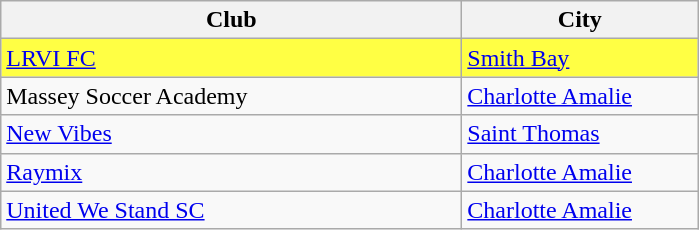<table class="wikitable">
<tr>
<th width="300px">Club</th>
<th width="150px">City</th>
</tr>
<tr bgcolor=#ff4>
<td><a href='#'>LRVI FC</a></td>
<td><a href='#'>Smith Bay</a></td>
</tr>
<tr>
<td>Massey Soccer Academy</td>
<td><a href='#'>Charlotte Amalie</a></td>
</tr>
<tr>
<td><a href='#'>New Vibes</a></td>
<td><a href='#'>Saint Thomas</a></td>
</tr>
<tr>
<td><a href='#'>Raymix</a></td>
<td><a href='#'>Charlotte Amalie</a></td>
</tr>
<tr>
<td><a href='#'>United We Stand SC</a></td>
<td><a href='#'>Charlotte Amalie</a></td>
</tr>
</table>
